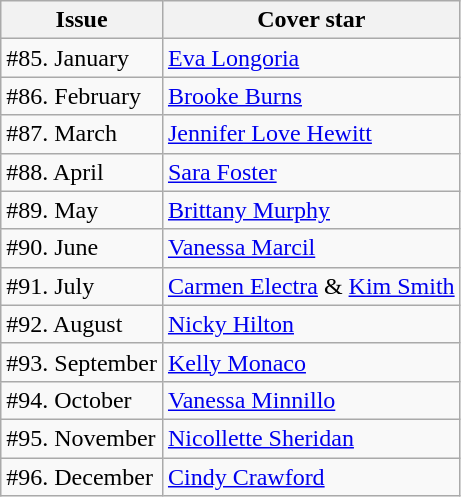<table class="sortable wikitable">
<tr>
<th>Issue</th>
<th>Cover star</th>
</tr>
<tr>
<td>#85. January</td>
<td><a href='#'>Eva Longoria</a></td>
</tr>
<tr>
<td>#86. February</td>
<td><a href='#'>Brooke Burns</a></td>
</tr>
<tr>
<td>#87. March</td>
<td><a href='#'>Jennifer Love Hewitt</a></td>
</tr>
<tr>
<td>#88. April</td>
<td><a href='#'>Sara Foster</a></td>
</tr>
<tr>
<td>#89. May</td>
<td><a href='#'>Brittany Murphy</a></td>
</tr>
<tr>
<td>#90. June</td>
<td><a href='#'>Vanessa Marcil</a></td>
</tr>
<tr>
<td>#91. July</td>
<td><a href='#'>Carmen Electra</a> & <a href='#'>Kim Smith</a></td>
</tr>
<tr>
<td>#92. August</td>
<td><a href='#'>Nicky Hilton</a></td>
</tr>
<tr>
<td>#93. September</td>
<td><a href='#'>Kelly Monaco</a></td>
</tr>
<tr>
<td>#94. October</td>
<td><a href='#'>Vanessa Minnillo</a></td>
</tr>
<tr>
<td>#95. November</td>
<td><a href='#'>Nicollette Sheridan</a></td>
</tr>
<tr>
<td>#96. December</td>
<td><a href='#'>Cindy Crawford</a></td>
</tr>
</table>
